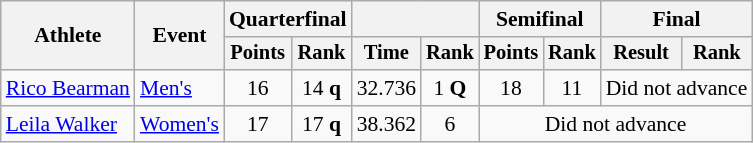<table class=wikitable style=font-size:90%;text-align:center>
<tr>
<th rowspan=2>Athlete</th>
<th rowspan=2>Event</th>
<th colspan=2>Quarterfinal</th>
<th colspan=2></th>
<th colspan=2>Semifinal</th>
<th colspan=2>Final</th>
</tr>
<tr style=font-size:95%>
<th>Points</th>
<th>Rank</th>
<th>Time</th>
<th>Rank</th>
<th>Points</th>
<th>Rank</th>
<th>Result</th>
<th>Rank</th>
</tr>
<tr>
<td align=left><a href='#'>Rico Bearman</a></td>
<td align=left><a href='#'>Men's</a></td>
<td>16</td>
<td>14 <strong>q</strong></td>
<td>32.736</td>
<td>1 <strong>Q</strong></td>
<td>18</td>
<td>11</td>
<td colspan=2>Did not advance</td>
</tr>
<tr>
<td align=left><a href='#'>Leila Walker</a></td>
<td align=left><a href='#'>Women's</a></td>
<td>17</td>
<td>17 <strong>q</strong></td>
<td>38.362</td>
<td>6</td>
<td colspan=4>Did not advance</td>
</tr>
</table>
